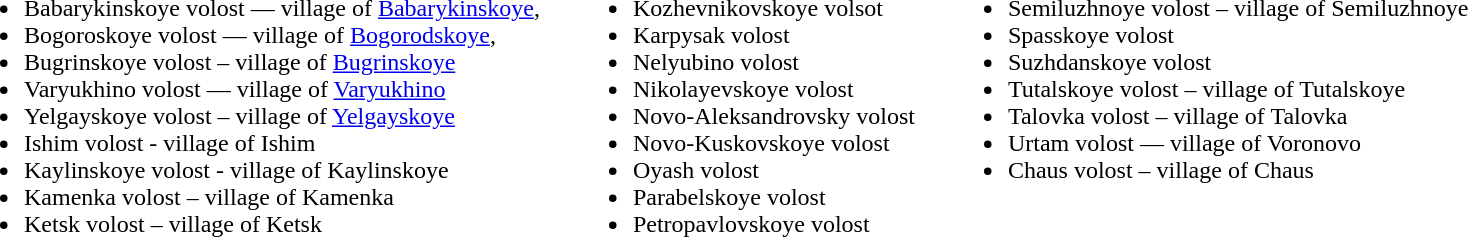<table cellpadding="10">
<tr valign="top">
<td><br><ul><li>Babarykinskoye volost — village of <a href='#'>Babarykinskoye</a>,</li><li>Bogoroskoye volost — village of <a href='#'>Bogorodskoye</a>,</li><li>Bugrinskoye volost – village of <a href='#'>Bugrinskoye</a></li><li>Varyukhino volost — village of <a href='#'>Varyukhino</a></li><li>Yelgayskoye volost – village of <a href='#'>Yelgayskoye</a></li><li>Ishim volost - village of Ishim</li><li>Kaylinskoye volost - village of Kaylinskoye</li><li>Kamenka volost – village of Kamenka</li><li>Ketsk volost – village of Ketsk</li></ul></td>
<td><br><ul><li>Kozhevnikovskoye volsot</li><li>Karpysak volost</li><li>Nelyubino volost</li><li>Nikolayevskoye volost</li><li>Novo-Aleksandrovsky volost</li><li>Novo-Kuskovskoye volost</li><li>Oyash volost</li><li>Parabelskoye volost</li><li>Petropavlovskoye volost</li></ul></td>
<td><br><ul><li>Semiluzhnoye volost – village of Semiluzhnoye</li><li>Spasskoye volost</li><li>Suzhdanskoye volost</li><li>Tutalskoye volost – village of Tutalskoye</li><li>Talovka volost – village of Talovka</li><li>Urtam volost — village of Voronovo</li><li>Chaus volost – village of Chaus</li></ul></td>
</tr>
</table>
